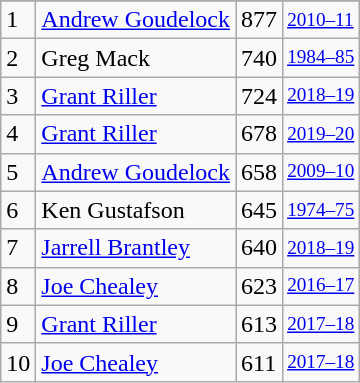<table class="wikitable">
<tr>
</tr>
<tr>
<td>1</td>
<td><a href='#'>Andrew Goudelock</a></td>
<td>877</td>
<td style="font-size:80%;"><a href='#'>2010–11</a></td>
</tr>
<tr>
<td>2</td>
<td>Greg Mack</td>
<td>740</td>
<td style="font-size:80%;"><a href='#'>1984–85</a></td>
</tr>
<tr>
<td>3</td>
<td><a href='#'>Grant Riller</a></td>
<td>724</td>
<td style="font-size:80%;"><a href='#'>2018–19</a></td>
</tr>
<tr>
<td>4</td>
<td><a href='#'>Grant Riller</a></td>
<td>678</td>
<td style="font-size:80%;"><a href='#'>2019–20</a></td>
</tr>
<tr>
<td>5</td>
<td><a href='#'>Andrew Goudelock</a></td>
<td>658</td>
<td style="font-size:80%;"><a href='#'>2009–10</a></td>
</tr>
<tr>
<td>6</td>
<td>Ken Gustafson</td>
<td>645</td>
<td style="font-size:80%;"><a href='#'>1974–75</a></td>
</tr>
<tr>
<td>7</td>
<td><a href='#'>Jarrell Brantley</a></td>
<td>640</td>
<td style="font-size:80%;"><a href='#'>2018–19</a></td>
</tr>
<tr>
<td>8</td>
<td><a href='#'>Joe Chealey</a></td>
<td>623</td>
<td style="font-size:80%;"><a href='#'>2016–17</a></td>
</tr>
<tr>
<td>9</td>
<td><a href='#'>Grant Riller</a></td>
<td>613</td>
<td style="font-size:80%;"><a href='#'>2017–18</a></td>
</tr>
<tr>
<td>10</td>
<td><a href='#'>Joe Chealey</a></td>
<td>611</td>
<td style="font-size:80%;"><a href='#'>2017–18</a></td>
</tr>
</table>
